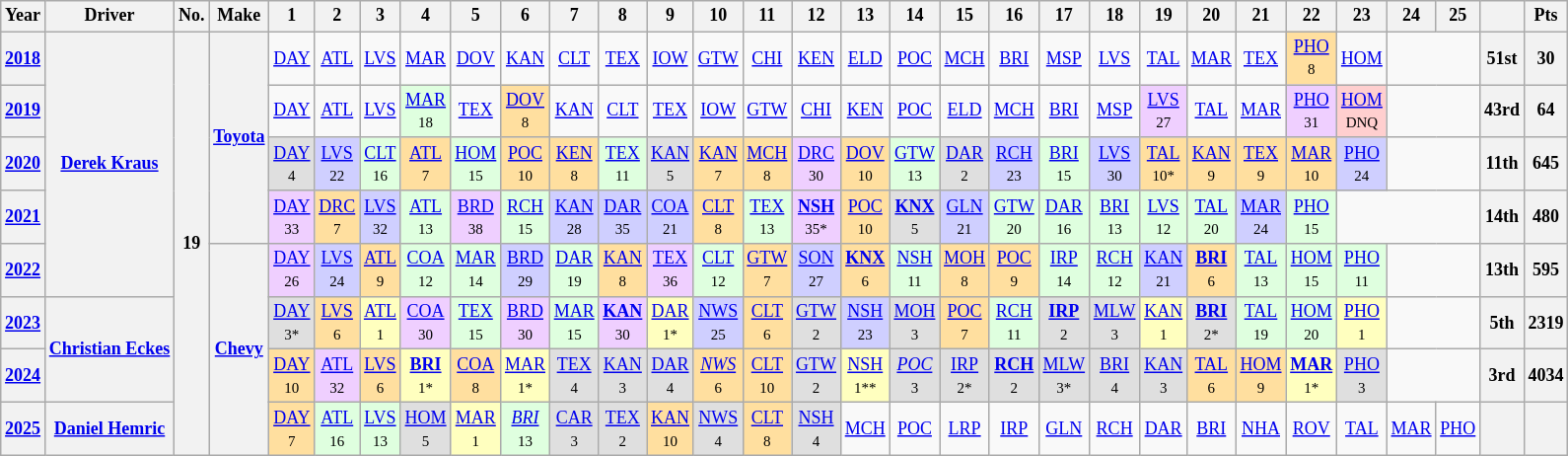<table class="wikitable" style="text-align:center; font-size:75%">
<tr>
<th>Year</th>
<th>Driver</th>
<th>No.</th>
<th>Make</th>
<th>1</th>
<th>2</th>
<th>3</th>
<th>4</th>
<th>5</th>
<th>6</th>
<th>7</th>
<th>8</th>
<th>9</th>
<th>10</th>
<th>11</th>
<th>12</th>
<th>13</th>
<th>14</th>
<th>15</th>
<th>16</th>
<th>17</th>
<th>18</th>
<th>19</th>
<th>20</th>
<th>21</th>
<th>22</th>
<th>23</th>
<th>24</th>
<th>25</th>
<th></th>
<th>Pts</th>
</tr>
<tr>
<th><a href='#'>2018</a></th>
<th rowspan=5><a href='#'>Derek Kraus</a></th>
<th rowspan=8>19</th>
<th rowspan=4><a href='#'>Toyota</a></th>
<td><a href='#'>DAY</a></td>
<td><a href='#'>ATL</a></td>
<td><a href='#'>LVS</a></td>
<td><a href='#'>MAR</a></td>
<td><a href='#'>DOV</a></td>
<td><a href='#'>KAN</a></td>
<td><a href='#'>CLT</a></td>
<td><a href='#'>TEX</a></td>
<td><a href='#'>IOW</a></td>
<td><a href='#'>GTW</a></td>
<td><a href='#'>CHI</a></td>
<td><a href='#'>KEN</a></td>
<td><a href='#'>ELD</a></td>
<td><a href='#'>POC</a></td>
<td><a href='#'>MCH</a></td>
<td><a href='#'>BRI</a></td>
<td><a href='#'>MSP</a></td>
<td><a href='#'>LVS</a></td>
<td><a href='#'>TAL</a></td>
<td><a href='#'>MAR</a></td>
<td><a href='#'>TEX</a></td>
<td style="background:#FFDF9F;"><a href='#'>PHO</a><br><small>8</small></td>
<td><a href='#'>HOM</a></td>
<td colspan=2></td>
<th>51st</th>
<th>30</th>
</tr>
<tr>
<th><a href='#'>2019</a></th>
<td><a href='#'>DAY</a></td>
<td><a href='#'>ATL</a></td>
<td><a href='#'>LVS</a></td>
<td style="background:#DFFFDF;"><a href='#'>MAR</a><br><small>18</small></td>
<td><a href='#'>TEX</a></td>
<td style="background:#FFDF9F;"><a href='#'>DOV</a><br><small>8</small></td>
<td><a href='#'>KAN</a></td>
<td><a href='#'>CLT</a></td>
<td><a href='#'>TEX</a></td>
<td><a href='#'>IOW</a></td>
<td><a href='#'>GTW</a></td>
<td><a href='#'>CHI</a></td>
<td><a href='#'>KEN</a></td>
<td><a href='#'>POC</a></td>
<td><a href='#'>ELD</a></td>
<td><a href='#'>MCH</a></td>
<td><a href='#'>BRI</a></td>
<td><a href='#'>MSP</a></td>
<td style="background:#EFCFFF;"><a href='#'>LVS</a><br><small>27</small></td>
<td><a href='#'>TAL</a></td>
<td><a href='#'>MAR</a></td>
<td style="background:#EFCFFF;"><a href='#'>PHO</a><br><small>31</small></td>
<td style="background:#FFCFCF;"><a href='#'>HOM</a><br><small>DNQ</small></td>
<td colspan=2></td>
<th>43rd</th>
<th>64</th>
</tr>
<tr>
<th><a href='#'>2020</a></th>
<td style="background:#DFDFDF;"><a href='#'>DAY</a><br><small>4</small></td>
<td style="background:#CFCFFF;"><a href='#'>LVS</a><br><small>22</small></td>
<td style="background:#DFFFDF;"><a href='#'>CLT</a><br><small>16</small></td>
<td style="background:#FFDF9F;"><a href='#'>ATL</a><br><small>7</small></td>
<td style="background:#DFFFDF;"><a href='#'>HOM</a><br><small>15</small></td>
<td style="background:#FFDF9F;"><a href='#'>POC</a><br><small>10</small></td>
<td style="background:#FFDF9F;"><a href='#'>KEN</a><br><small>8</small></td>
<td style="background:#DFFFDF;"><a href='#'>TEX</a><br><small>11</small></td>
<td style="background:#DFDFDF;"><a href='#'>KAN</a><br><small>5</small></td>
<td style="background:#FFDF9F;"><a href='#'>KAN</a><br><small>7</small></td>
<td style="background:#FFDF9F;"><a href='#'>MCH</a><br><small>8</small></td>
<td style="background:#EFCFFF;"><a href='#'>DRC</a><br><small>30</small></td>
<td style="background:#FFDF9F;"><a href='#'>DOV</a><br><small>10</small></td>
<td style="background:#DFFFDF;"><a href='#'>GTW</a><br><small>13</small></td>
<td style="background:#DFDFDF;"><a href='#'>DAR</a><br><small>2</small></td>
<td style="background:#CFCFFF;"><a href='#'>RCH</a><br><small>23</small></td>
<td style="background:#DFFFDF;"><a href='#'>BRI</a><br><small>15</small></td>
<td style="background:#CFCFFF;"><a href='#'>LVS</a><br><small>30</small></td>
<td style="background:#FFDF9F;"><a href='#'>TAL</a><br><small>10*</small></td>
<td style="background:#FFDF9F;"><a href='#'>KAN</a><br><small>9</small></td>
<td style="background:#FFDF9F;"><a href='#'>TEX</a><br><small>9</small></td>
<td style="background:#FFDF9F;"><a href='#'>MAR</a><br><small>10</small></td>
<td style="background:#CFCFFF;"><a href='#'>PHO</a><br><small>24</small></td>
<td colspan=2></td>
<th>11th</th>
<th>645</th>
</tr>
<tr>
<th><a href='#'>2021</a></th>
<td style="background:#EFCFFF;"><a href='#'>DAY</a><br><small>33</small></td>
<td style="background:#FFDF9F;"><a href='#'>DRC</a><br><small>7</small></td>
<td style="background:#CFCFFF;"><a href='#'>LVS</a><br><small>32</small></td>
<td style="background:#DFFFDF;"><a href='#'>ATL</a><br><small>13</small></td>
<td style="background:#EFCFFF;"><a href='#'>BRD</a><br><small>38</small></td>
<td style="background:#DFFFDF;"><a href='#'>RCH</a><br><small>15</small></td>
<td style="background:#CFCFFF;"><a href='#'>KAN</a><br><small>28</small></td>
<td style="background:#CFCFFF;"><a href='#'>DAR</a><br><small>35</small></td>
<td style="background:#CFCFFF;"><a href='#'>COA</a><br><small>21</small></td>
<td style="background:#FFDF9F;"><a href='#'>CLT</a><br><small>8</small></td>
<td style="background:#DFFFDF;"><a href='#'>TEX</a><br><small>13</small></td>
<td style="background:#EFCFFF;"><strong><a href='#'>NSH</a></strong><br><small>35*</small></td>
<td style="background:#FFDF9F;"><a href='#'>POC</a><br><small>10</small></td>
<td style="background:#DFDFDF;"><strong><a href='#'>KNX</a></strong><br><small>5</small></td>
<td style="background:#CFCFFF;"><a href='#'>GLN</a><br><small>21</small></td>
<td style="background:#DFFFDF;"><a href='#'>GTW</a><br><small>20</small></td>
<td style="background:#DFFFDF;"><a href='#'>DAR</a><br><small>16</small></td>
<td style="background:#DFFFDF;"><a href='#'>BRI</a><br><small>13</small></td>
<td style="background:#DFFFDF;"><a href='#'>LVS</a><br><small>12</small></td>
<td style="background:#DFFFDF;"><a href='#'>TAL</a><br><small>20</small></td>
<td style="background:#CFCFFF;"><a href='#'>MAR</a><br><small>24</small></td>
<td style="background:#DFFFDF;"><a href='#'>PHO</a><br><small>15</small></td>
<td colspan=3></td>
<th>14th</th>
<th>480</th>
</tr>
<tr>
<th><a href='#'>2022</a></th>
<th rowspan=4><a href='#'>Chevy</a></th>
<td style="background:#EFCFFF;"><a href='#'>DAY</a><br><small>26</small></td>
<td style="background:#CFCFFF;"><a href='#'>LVS</a><br><small>24</small></td>
<td style="background:#FFDF9F;"><a href='#'>ATL</a><br><small>9</small></td>
<td style="background:#DFFFDF;"><a href='#'>COA</a><br><small>12</small></td>
<td style="background:#DFFFDF;"><a href='#'>MAR</a><br><small>14</small></td>
<td style="background:#CFCFFF;"><a href='#'>BRD</a><br><small>29</small></td>
<td style="background:#DFFFDF;"><a href='#'>DAR</a><br><small>19</small></td>
<td style="background:#FFDF9F;"><a href='#'>KAN</a><br><small>8</small></td>
<td style="background:#EFCFFF;"><a href='#'>TEX</a><br><small>36</small></td>
<td style="background:#DFFFDF;"><a href='#'>CLT</a><br><small>12</small></td>
<td style="background:#FFDF9F;"><a href='#'>GTW</a><br><small>7</small></td>
<td style="background:#CFCFFF;"><a href='#'>SON</a><br><small>27</small></td>
<td style="background:#FFDF9F;"><strong><a href='#'>KNX</a></strong><br><small>6</small></td>
<td style="background:#DFFFDF;"><a href='#'>NSH</a><br><small>11</small></td>
<td style="background:#FFDF9F;"><a href='#'>MOH</a><br><small>8</small></td>
<td style="background:#FFDF9F;"><a href='#'>POC</a><br><small>9</small></td>
<td style="background:#DFFFDF;"><a href='#'>IRP</a><br><small>14</small></td>
<td style="background:#DFFFDF;"><a href='#'>RCH</a><br><small>12</small></td>
<td style="background:#CFCFFF;"><a href='#'>KAN</a><br><small>21</small></td>
<td style="background:#FFDF9F;"><strong><a href='#'>BRI</a></strong><br><small>6</small></td>
<td style="background:#DFFFDF;"><a href='#'>TAL</a><br><small>13</small></td>
<td style="background:#DFFFDF;"><a href='#'>HOM</a><br><small>15</small></td>
<td style="background:#DFFFDF;"><a href='#'>PHO</a><br><small>11</small></td>
<td colspan=2></td>
<th>13th</th>
<th>595</th>
</tr>
<tr>
<th><a href='#'>2023</a></th>
<th rowspan=2><a href='#'>Christian Eckes</a></th>
<td style="background:#DFDFDF;"><a href='#'>DAY</a><br><small>3*</small></td>
<td style="background:#FFDF9F;"><a href='#'>LVS</a><br><small>6</small></td>
<td style="background:#FFFFBF;"><a href='#'>ATL</a><br><small>1</small></td>
<td style="background:#EFCFFF;"><a href='#'>COA</a><br><small>30</small></td>
<td style="background:#DFFFDF;"><a href='#'>TEX</a><br><small>15</small></td>
<td style="background:#EFCFFF;"><a href='#'>BRD</a><br><small>30</small></td>
<td style="background:#DFFFDF;"><a href='#'>MAR</a><br><small>15</small></td>
<td style="background:#EFCFFF;"><strong><a href='#'>KAN</a></strong><br><small>30</small></td>
<td style="background:#FFFFBF;"><a href='#'>DAR</a><br><small>1*</small></td>
<td style="background:#CFCFFF;"><a href='#'>NWS</a><br><small>25</small></td>
<td style="background:#FFDF9F;"><a href='#'>CLT</a><br><small>6</small></td>
<td style="background:#DFDFDF;"><a href='#'>GTW</a><br><small>2</small></td>
<td style="background:#CFCFFF;"><a href='#'>NSH</a><br><small>23</small></td>
<td style="background:#DFDFDF;"><a href='#'>MOH</a><br><small>3</small></td>
<td style="background:#FFDF9F;"><a href='#'>POC</a><br><small>7</small></td>
<td style="background:#DFFFDF;"><a href='#'>RCH</a><br><small>11</small></td>
<td style="background:#DFDFDF;"><strong><a href='#'>IRP</a></strong><br><small>2</small></td>
<td style="background:#DFDFDF;"><a href='#'>MLW</a><br><small>3</small></td>
<td style="background:#FFFFBF;"><a href='#'>KAN</a><br><small>1</small></td>
<td style="background:#DFDFDF;"><strong><a href='#'>BRI</a></strong><br><small>2*</small></td>
<td style="background:#DFFFDF;"><a href='#'>TAL</a><br><small>19</small></td>
<td style="background:#DFFFDF;"><a href='#'>HOM</a><br><small>20</small></td>
<td style="background:#FFFFBF;"><a href='#'>PHO</a><br><small>1</small></td>
<td colspan=2></td>
<th>5th</th>
<th>2319</th>
</tr>
<tr>
<th><a href='#'>2024</a></th>
<td style="background:#FFDF9F;"><a href='#'>DAY</a><br><small>10</small></td>
<td style="background:#EFCFFF;"><a href='#'>ATL</a><br><small>32</small></td>
<td style="background:#FFDF9F;"><a href='#'>LVS</a><br><small>6</small></td>
<td style="background:#FFFFBF;"><strong><a href='#'>BRI</a></strong><br><small>1*</small></td>
<td style="background:#FFDF9F;"><a href='#'>COA</a><br><small>8</small></td>
<td style="background:#FFFFBF;"><a href='#'>MAR</a><br><small>1*</small></td>
<td style="background:#DFDFDF;"><a href='#'>TEX</a><br><small>4</small></td>
<td style="background:#DFDFDF;"><a href='#'>KAN</a><br><small>3</small></td>
<td style="background:#DFDFDF;"><a href='#'>DAR</a><br><small>4</small></td>
<td style="background:#FFDF9F;"><em><a href='#'>NWS</a></em><br><small>6</small></td>
<td style="background:#FFDF9F;"><a href='#'>CLT</a><br><small>10</small></td>
<td style="background:#DFDFDF;"><a href='#'>GTW</a><br><small>2</small></td>
<td style="background:#FFFFBF;"><a href='#'>NSH</a><br><small>1**</small></td>
<td style="background:#DFDFDF;"><a href='#'><em>POC</em></a><br><small>3</small></td>
<td style="background:#DFDFDF;"><a href='#'>IRP</a><br><small>2*</small></td>
<td style="background:#DFDFDF;"><a href='#'><strong>RCH</strong></a><br><small>2</small></td>
<td style="background:#DFDFDF;"><a href='#'>MLW</a><br><small>3*</small></td>
<td style="background:#DFDFDF;"><a href='#'>BRI</a><br><small>4</small></td>
<td style="background:#DFDFDF;"><a href='#'>KAN</a><br><small>3</small></td>
<td style="background:#FFDF9F;"><a href='#'>TAL</a><br><small>6</small></td>
<td style="background:#FFDF9F;"><a href='#'>HOM</a><br><small>9</small></td>
<td style="background:#FFFFBF;"><a href='#'><strong>MAR</strong></a><br><small>1*</small></td>
<td style="background:#DFDFDF;"><a href='#'>PHO</a><br><small>3</small></td>
<td colspan=2></td>
<th>3rd</th>
<th>4034</th>
</tr>
<tr>
<th><a href='#'>2025</a></th>
<th><a href='#'>Daniel Hemric</a></th>
<td style="background:#FFDF9F;"><a href='#'>DAY</a><br><small>7</small></td>
<td style="background:#DFFFDF;"><a href='#'>ATL</a><br><small>16</small></td>
<td style="background:#DFFFDF;"><a href='#'>LVS</a><br><small>13</small></td>
<td style="background:#DFDFDF;"><a href='#'>HOM</a><br><small>5</small></td>
<td style="background:#FFFFBF;"><a href='#'>MAR</a><br><small>1</small></td>
<td style="background:#DFFFDF;"><em><a href='#'>BRI</a></em><br><small>13</small></td>
<td style="background:#DFDFDF;"><a href='#'>CAR</a><br><small>3</small></td>
<td style="background:#DFDFDF;"><a href='#'>TEX</a><br><small>2</small></td>
<td style="background:#FFDF9F;"><a href='#'>KAN</a><br><small>10</small></td>
<td style="background:#DFDFDF;"><a href='#'>NWS</a><br><small>4</small></td>
<td style="background:#FFDF9F;"><a href='#'>CLT</a><br><small>8</small></td>
<td style="background:#DFDFDF;"><a href='#'>NSH</a><br><small>4</small></td>
<td><a href='#'>MCH</a></td>
<td><a href='#'>POC</a></td>
<td><a href='#'>LRP</a></td>
<td><a href='#'>IRP</a></td>
<td><a href='#'>GLN</a></td>
<td><a href='#'>RCH</a></td>
<td><a href='#'>DAR</a></td>
<td><a href='#'>BRI</a></td>
<td><a href='#'>NHA</a></td>
<td><a href='#'>ROV</a></td>
<td><a href='#'>TAL</a></td>
<td><a href='#'>MAR</a></td>
<td><a href='#'>PHO</a></td>
<th></th>
<th></th>
</tr>
</table>
